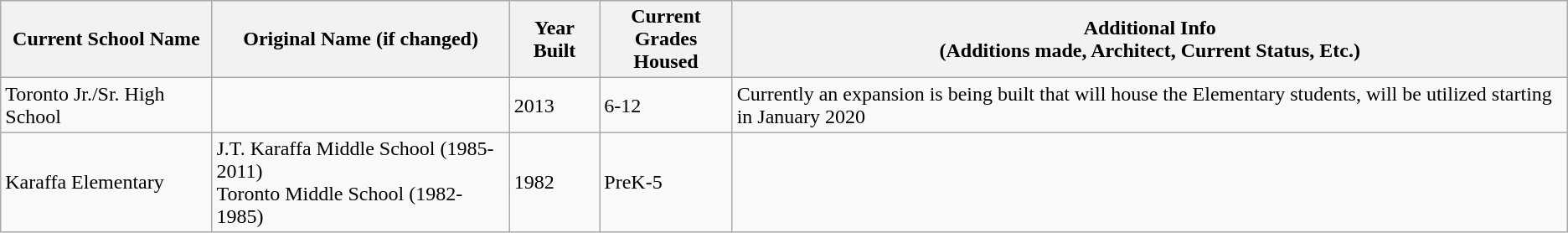<table class="wikitable">
<tr>
<th>Current School Name</th>
<th>Original Name (if changed)</th>
<th>Year Built</th>
<th>Current <br>Grades Housed</th>
<th>Additional Info<br>(Additions made, Architect, Current Status, Etc.)</th>
</tr>
<tr>
<td>Toronto Jr./Sr. High School</td>
<td></td>
<td>2013</td>
<td>6-12</td>
<td>Currently an expansion is being built that will house the Elementary students, will be utilized starting in January 2020</td>
</tr>
<tr>
<td>Karaffa Elementary</td>
<td>J.T. Karaffa Middle School (1985-2011)<br>Toronto Middle School (1982-1985)</td>
<td>1982</td>
<td>PreK-5</td>
</tr>
</table>
